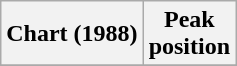<table class="wikitable sortable plainrowheaders" style="text-align:center">
<tr>
<th scope="col">Chart (1988)</th>
<th scope="col">Peak<br> position</th>
</tr>
<tr>
</tr>
</table>
